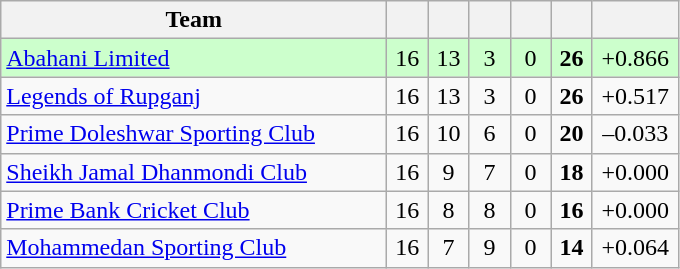<table class="wikitable" style="text-align:center">
<tr>
<th style="width:250px">Team</th>
<th width="20"></th>
<th width="20"></th>
<th width="20"></th>
<th width="20"></th>
<th width="20"></th>
<th width="50"></th>
</tr>
<tr style="background:#cfc">
<td style="text-align:left;"><a href='#'>Abahani Limited</a></td>
<td>16</td>
<td>13</td>
<td>3</td>
<td>0</td>
<td><strong>26</strong></td>
<td>+0.866</td>
</tr>
<tr>
<td style="text-align:left;"><a href='#'>Legends of Rupganj</a></td>
<td>16</td>
<td>13</td>
<td>3</td>
<td>0</td>
<td><strong>26</strong></td>
<td>+0.517</td>
</tr>
<tr>
<td style="text-align:left;"><a href='#'>Prime Doleshwar Sporting Club</a></td>
<td>16</td>
<td>10</td>
<td>6</td>
<td>0</td>
<td><strong>20</strong></td>
<td>–0.033</td>
</tr>
<tr>
<td style="text-align:left;"><a href='#'>Sheikh Jamal Dhanmondi Club</a></td>
<td>16</td>
<td>9</td>
<td>7</td>
<td>0</td>
<td><strong>18</strong></td>
<td>+0.000</td>
</tr>
<tr>
<td style="text-align:left;"><a href='#'>Prime Bank Cricket Club</a></td>
<td>16</td>
<td>8</td>
<td>8</td>
<td>0</td>
<td><strong>16</strong></td>
<td>+0.000</td>
</tr>
<tr>
<td style="text-align:left;"><a href='#'>Mohammedan Sporting Club</a></td>
<td>16</td>
<td>7</td>
<td>9</td>
<td>0</td>
<td><strong>14</strong></td>
<td>+0.064</td>
</tr>
</table>
